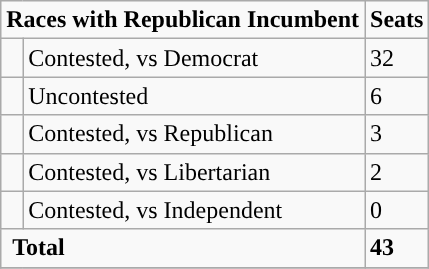<table class="wikitable">
<tr>
<td colspan="2" rowspan="1" align="center"><strong>Races with Republican Incumbent</strong></td>
<td valign="top"><strong>Seats</strong><br></td>
</tr>
<tr>
<td style="background-color:"> </td>
<td>Contested, vs Democrat</td>
<td>32</td>
</tr>
<tr>
<td style="background-color:"> </td>
<td>Uncontested</td>
<td>6</td>
</tr>
<tr>
<td style="background-color:"> </td>
<td>Contested, vs Republican</td>
<td>3</td>
</tr>
<tr>
<td style="background-color:"> </td>
<td>Contested, vs Libertarian</td>
<td>2</td>
</tr>
<tr>
<td style="background-color:"> </td>
<td>Contested, vs Independent</td>
<td>0</td>
</tr>
<tr>
<td colspan="2" rowspan="1"> <strong>Total</strong><br></td>
<td><strong>43</strong></td>
</tr>
<tr>
</tr>
</table>
